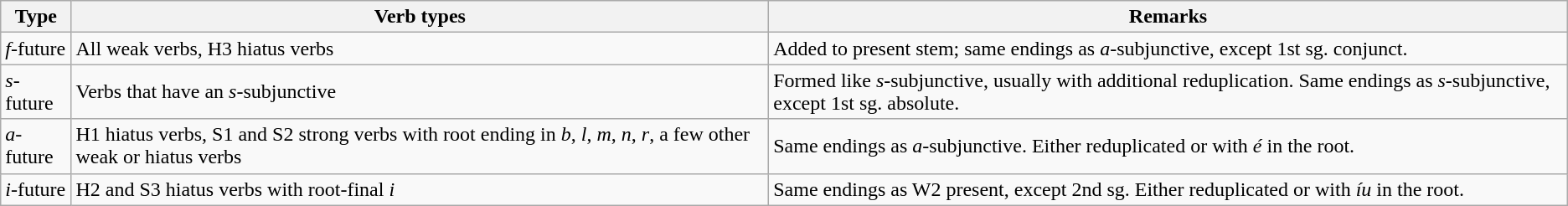<table class="wikitable">
<tr>
<th>Type</th>
<th>Verb types</th>
<th>Remarks</th>
</tr>
<tr>
<td><em>f</em>-future</td>
<td>All weak verbs, H3 hiatus verbs</td>
<td>Added to present stem; same endings as <em>a</em>-subjunctive, except 1st sg. conjunct.</td>
</tr>
<tr>
<td><em>s</em>-future</td>
<td>Verbs that have an <em>s</em>-subjunctive</td>
<td>Formed like <em>s</em>-subjunctive, usually with additional reduplication. Same endings as <em>s</em>-subjunctive, except 1st sg. absolute.</td>
</tr>
<tr>
<td><em>a</em>-future</td>
<td>H1 hiatus verbs, S1 and S2 strong verbs with root ending in <em>b</em>, <em>l</em>, <em>m</em>, <em>n</em>, <em>r</em>, a few other weak or hiatus verbs</td>
<td>Same endings as <em>a</em>-subjunctive. Either reduplicated or with <em>é</em> in the root.</td>
</tr>
<tr>
<td><em>i</em>-future</td>
<td>H2 and S3 hiatus verbs with root-final <em>i</em></td>
<td>Same endings as W2 present, except 2nd sg. Either reduplicated or with <em>íu</em> in the root.</td>
</tr>
</table>
